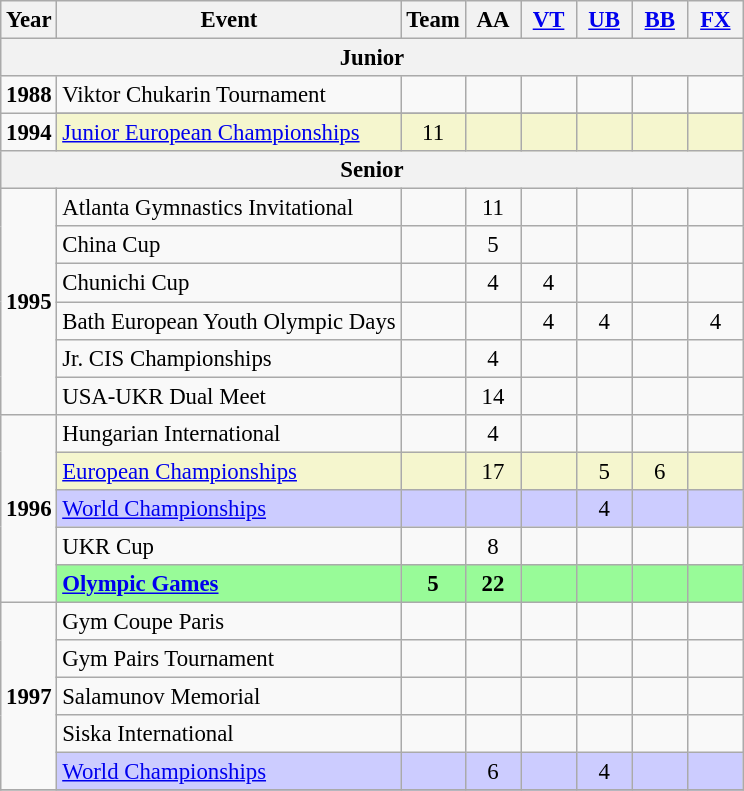<table class="wikitable" style="text-align:center; font-size:95%;">
<tr>
<th align=center>Year</th>
<th align=center>Event</th>
<th style="width:30px;">Team</th>
<th style="width:30px;">AA</th>
<th style="width:30px;"><a href='#'>VT</a></th>
<th style="width:30px;"><a href='#'>UB</a></th>
<th style="width:30px;"><a href='#'>BB</a></th>
<th style="width:30px;"><a href='#'>FX</a></th>
</tr>
<tr>
<th colspan="8"><strong>Junior</strong></th>
</tr>
<tr>
<td rowspan="1"><strong>1988</strong></td>
<td align=left>Viktor Chukarin Tournament</td>
<td></td>
<td></td>
<td></td>
<td></td>
<td></td>
<td></td>
</tr>
<tr>
<td rowspan="2"><strong>1994</strong></td>
</tr>
<tr bgcolor=#F5F6CE>
<td align=left><a href='#'>Junior European Championships</a></td>
<td>11</td>
<td></td>
<td></td>
<td></td>
<td></td>
<td></td>
</tr>
<tr>
<th colspan="8"><strong>Senior</strong></th>
</tr>
<tr>
<td rowspan="6"><strong>1995</strong></td>
<td align=left>Atlanta Gymnastics Invitational</td>
<td></td>
<td>11</td>
<td></td>
<td></td>
<td></td>
<td></td>
</tr>
<tr>
<td align=left>China Cup</td>
<td></td>
<td>5</td>
<td></td>
<td></td>
<td></td>
<td></td>
</tr>
<tr>
<td align=left>Chunichi Cup</td>
<td></td>
<td>4</td>
<td>4</td>
<td></td>
<td></td>
<td></td>
</tr>
<tr>
<td align=left>Bath European Youth Olympic Days</td>
<td></td>
<td></td>
<td>4</td>
<td>4</td>
<td></td>
<td>4</td>
</tr>
<tr>
<td align=left>Jr. CIS Championships</td>
<td></td>
<td>4</td>
<td></td>
<td></td>
<td></td>
<td></td>
</tr>
<tr>
<td align=left>USA-UKR Dual Meet</td>
<td></td>
<td>14</td>
<td></td>
<td></td>
<td></td>
<td></td>
</tr>
<tr>
<td rowspan="5"><strong>1996</strong></td>
<td align=left>Hungarian International</td>
<td></td>
<td>4</td>
<td></td>
<td></td>
<td></td>
<td></td>
</tr>
<tr bgcolor=#F5F6CE>
<td align=left><a href='#'>European Championships</a></td>
<td></td>
<td>17</td>
<td></td>
<td>5</td>
<td>6</td>
<td></td>
</tr>
<tr bgcolor=#CCCCFF>
<td align=left><a href='#'>World Championships</a></td>
<td></td>
<td></td>
<td></td>
<td>4</td>
<td></td>
<td></td>
</tr>
<tr>
<td align=left>UKR Cup</td>
<td></td>
<td>8</td>
<td></td>
<td></td>
<td></td>
<td></td>
</tr>
<tr bgcolor=98FB98>
<td align=left><strong><a href='#'>Olympic Games</a></strong></td>
<td><strong>5</strong></td>
<td><strong>22</strong></td>
<td></td>
<td></td>
<td></td>
<td></td>
</tr>
<tr>
<td rowspan="5"><strong>1997</strong></td>
<td align=left>Gym Coupe Paris</td>
<td></td>
<td></td>
<td></td>
<td></td>
<td></td>
<td></td>
</tr>
<tr>
<td align=left>Gym Pairs Tournament</td>
<td></td>
<td></td>
<td></td>
<td></td>
<td></td>
<td></td>
</tr>
<tr>
<td align=left>Salamunov Memorial</td>
<td></td>
<td></td>
<td></td>
<td></td>
<td></td>
<td></td>
</tr>
<tr>
<td align=left>Siska International</td>
<td></td>
<td></td>
<td></td>
<td></td>
<td></td>
<td></td>
</tr>
<tr bgcolor=#CCCCFF>
<td align=left><a href='#'>World Championships</a></td>
<td></td>
<td>6</td>
<td></td>
<td>4</td>
<td></td>
<td></td>
</tr>
<tr>
</tr>
</table>
